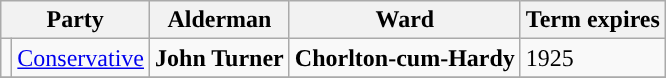<table class="wikitable">
<tr>
<th colspan="2">Party</th>
<th>Alderman</th>
<th>Ward</th>
<th>Term expires</th>
</tr>
<tr>
<td style="background-color:"></td>
<td><a href='#'>Conservative</a></td>
<td><strong>John Turner</strong></td>
<td><strong>Chorlton-cum-Hardy</strong></td>
<td>1925</td>
</tr>
<tr>
</tr>
</table>
